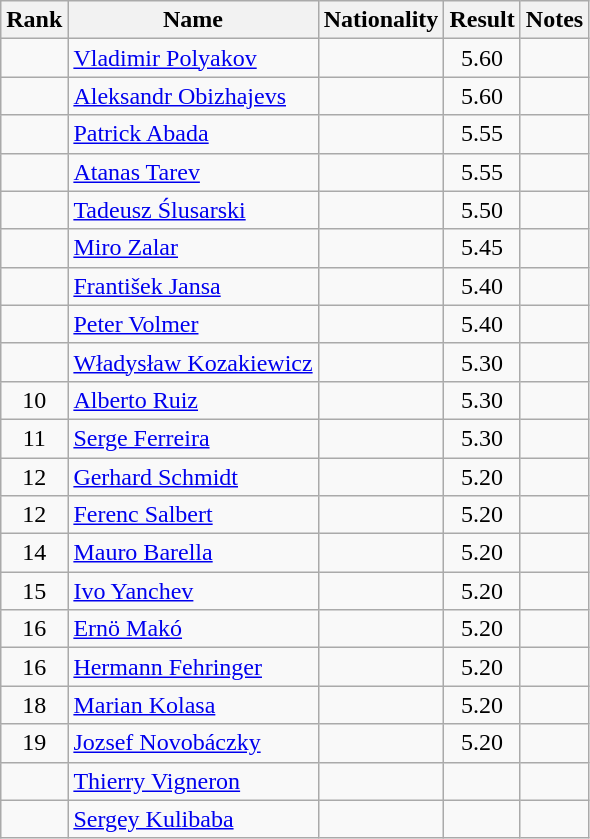<table class="wikitable sortable" style="text-align:center">
<tr>
<th>Rank</th>
<th>Name</th>
<th>Nationality</th>
<th>Result</th>
<th>Notes</th>
</tr>
<tr>
<td></td>
<td align="left"><a href='#'>Vladimir Polyakov</a></td>
<td align=left></td>
<td>5.60</td>
<td></td>
</tr>
<tr>
<td></td>
<td align="left"><a href='#'>Aleksandr Obizhajevs</a></td>
<td align=left></td>
<td>5.60</td>
<td></td>
</tr>
<tr>
<td></td>
<td align="left"><a href='#'>Patrick Abada</a></td>
<td align=left></td>
<td>5.55</td>
<td></td>
</tr>
<tr>
<td></td>
<td align="left"><a href='#'>Atanas Tarev</a></td>
<td align=left></td>
<td>5.55</td>
<td></td>
</tr>
<tr>
<td></td>
<td align="left"><a href='#'>Tadeusz Ślusarski</a></td>
<td align=left></td>
<td>5.50</td>
<td></td>
</tr>
<tr>
<td></td>
<td align="left"><a href='#'>Miro Zalar</a></td>
<td align=left></td>
<td>5.45</td>
<td></td>
</tr>
<tr>
<td></td>
<td align="left"><a href='#'>František Jansa</a></td>
<td align=left></td>
<td>5.40</td>
<td></td>
</tr>
<tr>
<td></td>
<td align="left"><a href='#'>Peter Volmer</a></td>
<td align=left></td>
<td>5.40</td>
<td></td>
</tr>
<tr>
<td></td>
<td align="left"><a href='#'>Władysław Kozakiewicz</a></td>
<td align=left></td>
<td>5.30</td>
<td></td>
</tr>
<tr>
<td>10</td>
<td align="left"><a href='#'>Alberto Ruiz</a></td>
<td align=left></td>
<td>5.30</td>
<td></td>
</tr>
<tr>
<td>11</td>
<td align="left"><a href='#'>Serge Ferreira</a></td>
<td align=left></td>
<td>5.30</td>
<td></td>
</tr>
<tr>
<td>12</td>
<td align="left"><a href='#'>Gerhard Schmidt</a></td>
<td align=left></td>
<td>5.20</td>
<td></td>
</tr>
<tr>
<td>12</td>
<td align="left"><a href='#'>Ferenc Salbert</a></td>
<td align=left></td>
<td>5.20</td>
<td></td>
</tr>
<tr>
<td>14</td>
<td align="left"><a href='#'>Mauro Barella</a></td>
<td align=left></td>
<td>5.20</td>
<td></td>
</tr>
<tr>
<td>15</td>
<td align="left"><a href='#'>Ivo Yanchev</a></td>
<td align=left></td>
<td>5.20</td>
<td></td>
</tr>
<tr>
<td>16</td>
<td align="left"><a href='#'>Ernö Makó</a></td>
<td align=left></td>
<td>5.20</td>
<td></td>
</tr>
<tr>
<td>16</td>
<td align="left"><a href='#'>Hermann Fehringer</a></td>
<td align=left></td>
<td>5.20</td>
<td></td>
</tr>
<tr>
<td>18</td>
<td align="left"><a href='#'>Marian Kolasa</a></td>
<td align=left></td>
<td>5.20</td>
<td></td>
</tr>
<tr>
<td>19</td>
<td align="left"><a href='#'>Jozsef Novobáczky</a></td>
<td align=left></td>
<td>5.20</td>
<td></td>
</tr>
<tr>
<td></td>
<td align="left"><a href='#'>Thierry Vigneron</a></td>
<td align=left></td>
<td></td>
<td></td>
</tr>
<tr>
<td></td>
<td align="left"><a href='#'>Sergey Kulibaba</a></td>
<td align=left></td>
<td></td>
<td></td>
</tr>
</table>
